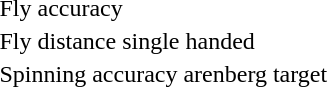<table>
<tr>
<td>Fly accuracy<br></td>
<td></td>
<td></td>
<td></td>
</tr>
<tr>
<td>Fly distance single handed<br></td>
<td></td>
<td></td>
<td></td>
</tr>
<tr>
<td>Spinning accuracy arenberg target<br></td>
<td></td>
<td></td>
<td></td>
</tr>
</table>
